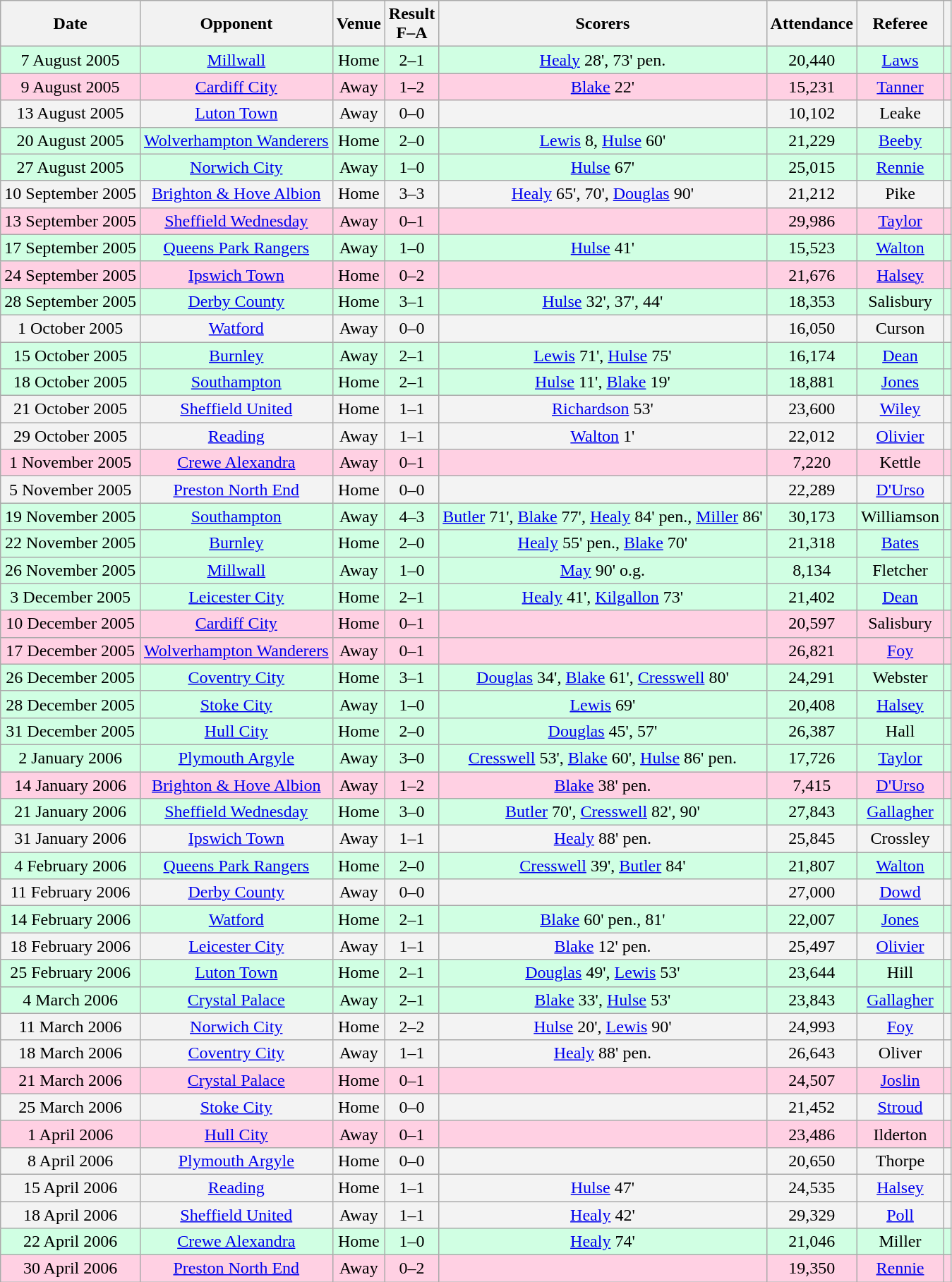<table class="wikitable sortable" style="text-align:center">
<tr>
<th>Date</th>
<th>Opponent</th>
<th>Venue</th>
<th>Result<br>F–A</th>
<th class="unsortable">Scorers</th>
<th>Attendance</th>
<th class="unsortable">Referee</th>
<th class="unsortable"></th>
</tr>
<tr style="background-color: #d0ffe3;">
<td>7 August 2005</td>
<td><a href='#'>Millwall</a></td>
<td>Home</td>
<td>2–1</td>
<td><a href='#'>Healy</a> 28', 73' pen.</td>
<td>20,440</td>
<td><a href='#'>Laws</a></td>
<td></td>
</tr>
<tr style="background-color: #ffd0e3;">
<td>9 August 2005</td>
<td><a href='#'>Cardiff City</a></td>
<td>Away</td>
<td>1–2</td>
<td><a href='#'>Blake</a> 22'</td>
<td>15,231</td>
<td><a href='#'>Tanner</a></td>
<td></td>
</tr>
<tr style="background-color: #f3f3f3;">
<td>13 August 2005</td>
<td><a href='#'>Luton Town</a></td>
<td>Away</td>
<td>0–0</td>
<td></td>
<td>10,102</td>
<td>Leake</td>
<td></td>
</tr>
<tr style="background-color: #d0ffe3;">
<td>20 August 2005</td>
<td><a href='#'>Wolverhampton Wanderers</a></td>
<td>Home</td>
<td>2–0</td>
<td><a href='#'>Lewis</a> 8, <a href='#'>Hulse</a> 60'</td>
<td>21,229</td>
<td><a href='#'>Beeby</a></td>
<td></td>
</tr>
<tr style="background-color: #d0ffe3;">
<td>27 August 2005</td>
<td><a href='#'>Norwich City</a></td>
<td>Away</td>
<td>1–0</td>
<td><a href='#'>Hulse</a> 67'</td>
<td>25,015</td>
<td><a href='#'>Rennie</a></td>
<td></td>
</tr>
<tr style="background-color: #f3f3f3;">
<td>10 September 2005</td>
<td><a href='#'>Brighton & Hove Albion</a></td>
<td>Home</td>
<td>3–3</td>
<td><a href='#'>Healy</a> 65', 70', <a href='#'>Douglas</a> 90'</td>
<td>21,212</td>
<td>Pike</td>
<td></td>
</tr>
<tr style="background-color: #ffd0e3;">
<td>13 September 2005</td>
<td><a href='#'>Sheffield Wednesday</a></td>
<td>Away</td>
<td>0–1</td>
<td></td>
<td>29,986</td>
<td><a href='#'>Taylor</a></td>
<td></td>
</tr>
<tr style="background-color: #d0ffe3;">
<td>17 September 2005</td>
<td><a href='#'>Queens Park Rangers</a></td>
<td>Away</td>
<td>1–0</td>
<td><a href='#'>Hulse</a> 41'</td>
<td>15,523</td>
<td><a href='#'>Walton</a></td>
<td></td>
</tr>
<tr style="background-color: #ffd0e3;">
<td>24 September 2005</td>
<td><a href='#'>Ipswich Town</a></td>
<td>Home</td>
<td>0–2</td>
<td></td>
<td>21,676</td>
<td><a href='#'>Halsey</a></td>
<td></td>
</tr>
<tr style="background-color: #d0ffe3;">
<td>28 September 2005</td>
<td><a href='#'>Derby County</a></td>
<td>Home</td>
<td>3–1</td>
<td><a href='#'>Hulse</a> 32', 37', 44'</td>
<td>18,353</td>
<td>Salisbury</td>
<td></td>
</tr>
<tr style="background-color: #f3f3f3;">
<td>1 October 2005</td>
<td><a href='#'>Watford</a></td>
<td>Away</td>
<td>0–0</td>
<td></td>
<td>16,050</td>
<td>Curson</td>
<td></td>
</tr>
<tr style="background-color: #d0ffe3;">
<td>15 October 2005</td>
<td><a href='#'>Burnley</a></td>
<td>Away</td>
<td>2–1</td>
<td><a href='#'>Lewis</a> 71', <a href='#'>Hulse</a> 75'</td>
<td>16,174</td>
<td><a href='#'>Dean</a></td>
<td></td>
</tr>
<tr style="background-color: #d0ffe3;">
<td>18 October 2005</td>
<td><a href='#'>Southampton</a></td>
<td>Home</td>
<td>2–1</td>
<td><a href='#'>Hulse</a> 11', <a href='#'>Blake</a> 19'</td>
<td>18,881</td>
<td><a href='#'>Jones</a></td>
<td></td>
</tr>
<tr style="background-color: #f3f3f3;">
<td>21 October 2005</td>
<td><a href='#'>Sheffield United</a></td>
<td>Home</td>
<td>1–1</td>
<td><a href='#'>Richardson</a> 53'</td>
<td>23,600</td>
<td><a href='#'>Wiley</a></td>
<td></td>
</tr>
<tr style="background-color: #f3f3f3;">
<td>29 October 2005</td>
<td><a href='#'>Reading</a></td>
<td>Away</td>
<td>1–1</td>
<td><a href='#'>Walton</a> 1'</td>
<td>22,012</td>
<td><a href='#'>Olivier</a></td>
<td></td>
</tr>
<tr style="background-color: #ffd0e3;">
<td>1 November 2005</td>
<td><a href='#'>Crewe Alexandra</a></td>
<td>Away</td>
<td>0–1</td>
<td></td>
<td>7,220</td>
<td>Kettle</td>
<td></td>
</tr>
<tr style="background-color: #f3f3f3;">
<td>5 November 2005</td>
<td><a href='#'>Preston North End</a></td>
<td>Home</td>
<td>0–0</td>
<td></td>
<td>22,289</td>
<td><a href='#'>D'Urso</a></td>
<td></td>
</tr>
<tr style="background-color: #d0ffe3;">
<td>19 November 2005</td>
<td><a href='#'>Southampton</a></td>
<td>Away</td>
<td>4–3</td>
<td><a href='#'>Butler</a> 71', <a href='#'>Blake</a> 77', <a href='#'>Healy</a> 84' pen., <a href='#'>Miller</a> 86'</td>
<td>30,173</td>
<td>Williamson</td>
<td></td>
</tr>
<tr style="background-color: #d0ffe3;">
<td>22 November 2005</td>
<td><a href='#'>Burnley</a></td>
<td>Home</td>
<td>2–0</td>
<td><a href='#'>Healy</a> 55' pen., <a href='#'>Blake</a> 70'</td>
<td>21,318</td>
<td><a href='#'>Bates</a></td>
<td></td>
</tr>
<tr style="background-color: #d0ffe3;">
<td>26 November 2005</td>
<td><a href='#'>Millwall</a></td>
<td>Away</td>
<td>1–0</td>
<td><a href='#'>May</a> 90' o.g.</td>
<td>8,134</td>
<td>Fletcher</td>
<td></td>
</tr>
<tr style="background-color: #d0ffe3;">
<td>3 December 2005</td>
<td><a href='#'>Leicester City</a></td>
<td>Home</td>
<td>2–1</td>
<td><a href='#'>Healy</a> 41', <a href='#'>Kilgallon</a> 73'</td>
<td>21,402</td>
<td><a href='#'>Dean</a></td>
<td></td>
</tr>
<tr style="background-color: #ffd0e3;">
<td>10 December 2005</td>
<td><a href='#'>Cardiff City</a></td>
<td>Home</td>
<td>0–1</td>
<td></td>
<td>20,597</td>
<td>Salisbury</td>
<td></td>
</tr>
<tr style="background-color: #ffd0e3;">
<td>17 December 2005</td>
<td><a href='#'>Wolverhampton Wanderers</a></td>
<td>Away</td>
<td>0–1</td>
<td></td>
<td>26,821</td>
<td><a href='#'>Foy</a></td>
<td></td>
</tr>
<tr style="background-color: #d0ffe3;">
<td>26 December 2005</td>
<td><a href='#'>Coventry City</a></td>
<td>Home</td>
<td>3–1</td>
<td><a href='#'>Douglas</a> 34', <a href='#'>Blake</a> 61', <a href='#'>Cresswell</a> 80'</td>
<td>24,291</td>
<td>Webster</td>
<td></td>
</tr>
<tr style="background-color: #d0ffe3;">
<td>28 December 2005</td>
<td><a href='#'>Stoke City</a></td>
<td>Away</td>
<td>1–0</td>
<td><a href='#'>Lewis</a> 69'</td>
<td>20,408</td>
<td><a href='#'>Halsey</a></td>
<td></td>
</tr>
<tr style="background-color: #d0ffe3;">
<td>31 December 2005</td>
<td><a href='#'>Hull City</a></td>
<td>Home</td>
<td>2–0</td>
<td><a href='#'>Douglas</a> 45', 57'</td>
<td>26,387</td>
<td>Hall</td>
<td></td>
</tr>
<tr style="background-color: #d0ffe3;">
<td>2 January 2006</td>
<td><a href='#'>Plymouth Argyle</a></td>
<td>Away</td>
<td>3–0</td>
<td><a href='#'>Cresswell</a> 53', <a href='#'>Blake</a> 60', <a href='#'>Hulse</a> 86' pen.</td>
<td>17,726</td>
<td><a href='#'>Taylor</a></td>
<td></td>
</tr>
<tr style="background-color: #ffd0e3;">
<td>14 January 2006</td>
<td><a href='#'>Brighton & Hove Albion</a></td>
<td>Away</td>
<td>1–2</td>
<td><a href='#'>Blake</a>  38' pen.</td>
<td>7,415</td>
<td><a href='#'>D'Urso</a></td>
<td></td>
</tr>
<tr style="background-color: #d0ffe3;">
<td>21 January 2006</td>
<td><a href='#'>Sheffield Wednesday</a></td>
<td>Home</td>
<td>3–0</td>
<td><a href='#'>Butler</a> 70', <a href='#'>Cresswell</a> 82', 90'</td>
<td>27,843</td>
<td><a href='#'>Gallagher</a></td>
<td></td>
</tr>
<tr style="background-color: #f3f3f3;">
<td>31 January 2006</td>
<td><a href='#'>Ipswich Town</a></td>
<td>Away</td>
<td>1–1</td>
<td><a href='#'>Healy</a> 88' pen.</td>
<td>25,845</td>
<td>Crossley</td>
<td></td>
</tr>
<tr style="background-color: #d0ffe3;">
<td>4 February 2006</td>
<td><a href='#'>Queens Park Rangers</a></td>
<td>Home</td>
<td>2–0</td>
<td><a href='#'>Cresswell</a> 39', <a href='#'>Butler</a> 84'</td>
<td>21,807</td>
<td><a href='#'>Walton</a></td>
<td></td>
</tr>
<tr style="background-color: #f3f3f3;">
<td>11 February 2006</td>
<td><a href='#'>Derby County</a></td>
<td>Away</td>
<td>0–0</td>
<td></td>
<td>27,000</td>
<td><a href='#'>Dowd</a></td>
<td></td>
</tr>
<tr style="background-color: #d0ffe3;">
<td>14 February 2006</td>
<td><a href='#'>Watford</a></td>
<td>Home</td>
<td>2–1</td>
<td><a href='#'>Blake</a> 60' pen., 81'</td>
<td>22,007</td>
<td><a href='#'>Jones</a></td>
<td></td>
</tr>
<tr style="background-color: #f3f3f3;">
<td>18 February 2006</td>
<td><a href='#'>Leicester City</a></td>
<td>Away</td>
<td>1–1</td>
<td><a href='#'>Blake</a> 12' pen.</td>
<td>25,497</td>
<td><a href='#'>Olivier</a></td>
<td></td>
</tr>
<tr style="background-color: #d0ffe3;">
<td>25 February 2006</td>
<td><a href='#'>Luton Town</a></td>
<td>Home</td>
<td>2–1</td>
<td><a href='#'>Douglas</a> 49', <a href='#'>Lewis</a> 53'</td>
<td>23,644</td>
<td>Hill</td>
<td></td>
</tr>
<tr style="background-color: #d0ffe3;">
<td>4 March 2006</td>
<td><a href='#'>Crystal Palace</a></td>
<td>Away</td>
<td>2–1</td>
<td><a href='#'>Blake</a> 33', <a href='#'>Hulse</a> 53'</td>
<td>23,843</td>
<td><a href='#'>Gallagher</a></td>
<td></td>
</tr>
<tr style="background-color: #f3f3f3;">
<td>11 March 2006</td>
<td><a href='#'>Norwich City</a></td>
<td>Home</td>
<td>2–2</td>
<td><a href='#'>Hulse</a> 20', <a href='#'>Lewis</a> 90'</td>
<td>24,993</td>
<td><a href='#'>Foy</a></td>
<td></td>
</tr>
<tr style="background-color: #f3f3f3;">
<td>18 March 2006</td>
<td><a href='#'>Coventry City</a></td>
<td>Away</td>
<td>1–1</td>
<td><a href='#'>Healy</a> 88' pen.</td>
<td>26,643</td>
<td>Oliver</td>
<td></td>
</tr>
<tr style="background-color: #ffd0e3;">
<td>21 March 2006</td>
<td><a href='#'>Crystal Palace</a></td>
<td>Home</td>
<td>0–1</td>
<td></td>
<td>24,507</td>
<td><a href='#'>Joslin</a></td>
<td></td>
</tr>
<tr style="background-color: #f3f3f3;">
<td>25 March 2006</td>
<td><a href='#'>Stoke City</a></td>
<td>Home</td>
<td>0–0</td>
<td></td>
<td>21,452</td>
<td><a href='#'>Stroud</a></td>
<td></td>
</tr>
<tr style="background-color: #ffd0e3;">
<td>1 April 2006</td>
<td><a href='#'>Hull City</a></td>
<td>Away</td>
<td>0–1</td>
<td></td>
<td>23,486</td>
<td>Ilderton</td>
<td></td>
</tr>
<tr style="background-color: #f3f3f3;">
<td>8 April 2006</td>
<td><a href='#'>Plymouth Argyle</a></td>
<td>Home</td>
<td>0–0</td>
<td></td>
<td>20,650</td>
<td>Thorpe</td>
<td></td>
</tr>
<tr style="background-color: #f3f3f3;">
<td>15 April 2006</td>
<td><a href='#'>Reading</a></td>
<td>Home</td>
<td>1–1</td>
<td><a href='#'>Hulse</a> 47'</td>
<td>24,535</td>
<td><a href='#'>Halsey</a></td>
<td></td>
</tr>
<tr style="background-color: #f3f3f3;">
<td>18 April 2006</td>
<td><a href='#'>Sheffield United</a></td>
<td>Away</td>
<td>1–1</td>
<td><a href='#'>Healy</a> 42'</td>
<td>29,329</td>
<td><a href='#'>Poll</a></td>
<td></td>
</tr>
<tr style="background-color: #d0ffe3;">
<td>22 April 2006</td>
<td><a href='#'>Crewe Alexandra</a></td>
<td>Home</td>
<td>1–0</td>
<td><a href='#'>Healy</a> 74'</td>
<td>21,046</td>
<td>Miller</td>
<td></td>
</tr>
<tr style="background-color: #ffd0e3;">
<td>30 April 2006</td>
<td><a href='#'>Preston North End</a></td>
<td>Away</td>
<td>0–2</td>
<td></td>
<td>19,350</td>
<td><a href='#'>Rennie</a></td>
<td></td>
</tr>
</table>
